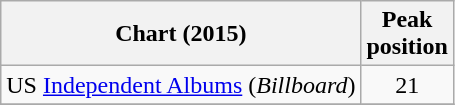<table class="wikitable plainrowheaders">
<tr>
<th scope="col">Chart (2015)</th>
<th scope="col">Peak <br> position</th>
</tr>
<tr>
<td scope="row">US <a href='#'>Independent Albums</a> (<em>Billboard</em>)</td>
<td align="center">21</td>
</tr>
<tr>
</tr>
</table>
